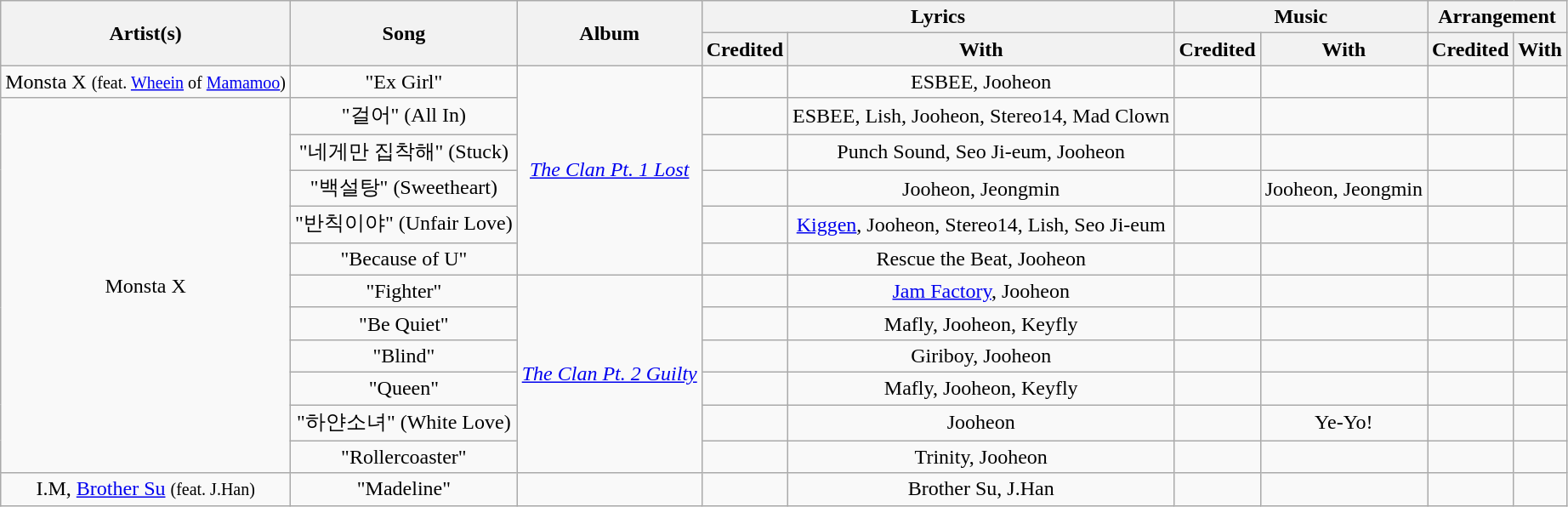<table class="wikitable" style="text-align: center;">
<tr>
<th rowspan="2">Artist(s)</th>
<th rowspan="2">Song</th>
<th rowspan="2">Album</th>
<th colspan="2">Lyrics</th>
<th colspan="2">Music</th>
<th colspan="2">Arrangement</th>
</tr>
<tr>
<th>Credited</th>
<th>With</th>
<th>Credited</th>
<th>With</th>
<th>Credited</th>
<th>With</th>
</tr>
<tr>
<td>Monsta X <small>(feat. <a href='#'>Wheein</a> of <a href='#'>Mamamoo</a>)</small></td>
<td>"Ex Girl"</td>
<td rowspan="6"><em><a href='#'>The Clan Pt. 1 Lost</a></em></td>
<td></td>
<td>ESBEE, Jooheon</td>
<td></td>
<td></td>
<td></td>
<td></td>
</tr>
<tr>
<td rowspan="11">Monsta X</td>
<td>"걸어" (All In)</td>
<td></td>
<td>ESBEE, Lish, Jooheon, Stereo14, Mad Clown</td>
<td></td>
<td></td>
<td></td>
<td></td>
</tr>
<tr>
<td>"네게만 집착해" (Stuck)</td>
<td></td>
<td>Punch Sound, Seo Ji-eum, Jooheon</td>
<td></td>
<td></td>
<td></td>
<td></td>
</tr>
<tr>
<td>"백설탕" (Sweetheart)</td>
<td></td>
<td>Jooheon, Jeongmin</td>
<td></td>
<td>Jooheon, Jeongmin</td>
<td></td>
<td></td>
</tr>
<tr>
<td>"반칙이야" (Unfair Love)</td>
<td></td>
<td><a href='#'>Kiggen</a>, Jooheon, Stereo14, Lish, Seo Ji-eum</td>
<td></td>
<td></td>
<td></td>
<td></td>
</tr>
<tr>
<td>"Because of U"</td>
<td></td>
<td>Rescue the Beat, Jooheon</td>
<td></td>
<td></td>
<td></td>
<td></td>
</tr>
<tr>
<td>"Fighter"</td>
<td rowspan="6"><em><a href='#'>The Clan Pt. 2 Guilty</a></em></td>
<td></td>
<td><a href='#'>Jam Factory</a>, Jooheon</td>
<td></td>
<td></td>
<td></td>
<td></td>
</tr>
<tr>
<td>"Be Quiet"</td>
<td></td>
<td>Mafly, Jooheon, Keyfly</td>
<td></td>
<td></td>
<td></td>
<td></td>
</tr>
<tr>
<td>"Blind"</td>
<td></td>
<td>Giriboy, Jooheon</td>
<td></td>
<td></td>
<td></td>
<td></td>
</tr>
<tr>
<td>"Queen"</td>
<td></td>
<td>Mafly, Jooheon, Keyfly</td>
<td></td>
<td></td>
<td></td>
<td></td>
</tr>
<tr>
<td>"하얀소녀" (White Love)</td>
<td></td>
<td>Jooheon</td>
<td></td>
<td>Ye-Yo!</td>
<td></td>
<td></td>
</tr>
<tr>
<td>"Rollercoaster"</td>
<td></td>
<td>Trinity, Jooheon</td>
<td></td>
<td></td>
<td></td>
<td></td>
</tr>
<tr>
<td>I.M, <a href='#'>Brother Su</a> <small>(feat. J.Han)</small></td>
<td>"Madeline"</td>
<td></td>
<td></td>
<td>Brother Su, J.Han</td>
<td></td>
<td></td>
<td></td>
<td></td>
</tr>
</table>
